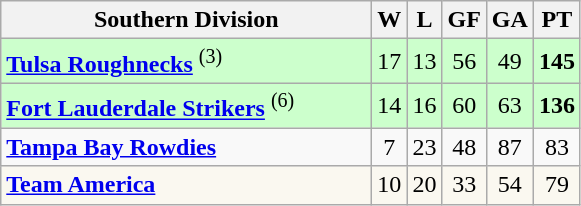<table class="wikitable" style="text-align:center">
<tr>
<th style="width:15em">Southern Division</th>
<th>W</th>
<th>L</th>
<th>GF</th>
<th>GA</th>
<th>PT</th>
</tr>
<tr align=center bgcolor=#ccffcc>
<td align=left><strong><a href='#'>Tulsa Roughnecks</a></strong> <sup>(3)</sup></td>
<td>17</td>
<td>13</td>
<td>56</td>
<td>49</td>
<td><strong>145</strong></td>
</tr>
<tr align=center bgcolor=#ccffcc>
<td align=left><strong><a href='#'>Fort Lauderdale Strikers</a></strong> <sup>(6)</sup></td>
<td>14</td>
<td>16</td>
<td>60</td>
<td>63</td>
<td><strong>136</strong></td>
</tr>
<tr align=center>
<td align=left><strong><a href='#'>Tampa Bay Rowdies</a></strong></td>
<td>7</td>
<td>23</td>
<td>48</td>
<td>87</td>
<td>83</td>
</tr>
<tr align=center bgcolor=#FAF8F0>
<td align=left><strong><a href='#'>Team America</a></strong></td>
<td>10</td>
<td>20</td>
<td>33</td>
<td>54</td>
<td>79</td>
</tr>
</table>
